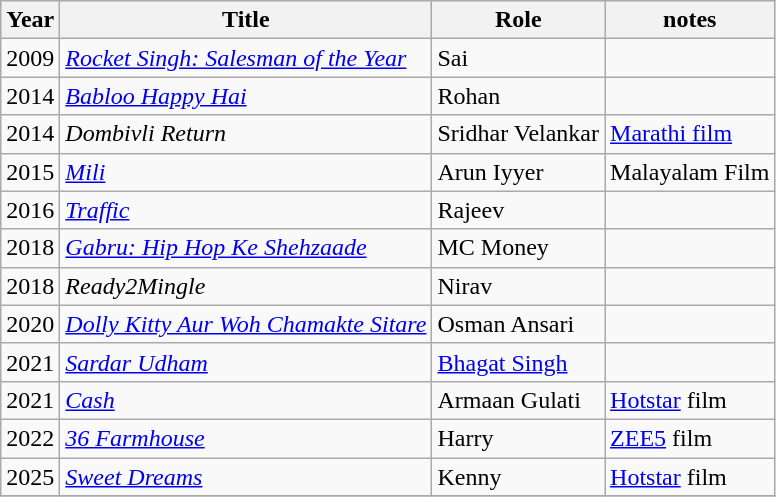<table class="wikitable sortable">
<tr>
<th>Year</th>
<th>Title</th>
<th>Role</th>
<th>notes</th>
</tr>
<tr>
<td>2009</td>
<td><em><a href='#'>Rocket Singh: Salesman of the Year</a></em></td>
<td>Sai</td>
<td></td>
</tr>
<tr>
<td>2014</td>
<td><em><a href='#'>Babloo Happy Hai</a></em></td>
<td>Rohan</td>
<td></td>
</tr>
<tr>
<td>2014</td>
<td><em>Dombivli Return</em></td>
<td>Sridhar Velankar</td>
<td><a href='#'>Marathi film</a></td>
</tr>
<tr>
<td>2015</td>
<td><em><a href='#'>Mili</a></em></td>
<td>Arun Iyyer</td>
<td>Malayalam Film</td>
</tr>
<tr>
<td>2016</td>
<td><em><a href='#'>Traffic</a></em></td>
<td>Rajeev</td>
<td></td>
</tr>
<tr>
<td>2018</td>
<td><em><a href='#'>Gabru: Hip Hop Ke Shehzaade</a></em></td>
<td>MC Money</td>
<td></td>
</tr>
<tr>
<td>2018</td>
<td><em>Ready2Mingle</em></td>
<td>Nirav</td>
<td></td>
</tr>
<tr>
<td>2020</td>
<td><em><a href='#'>Dolly Kitty Aur Woh Chamakte Sitare</a></em></td>
<td>Osman Ansari</td>
<td></td>
</tr>
<tr>
<td>2021</td>
<td><a href='#'><em>Sardar</em> <em>Udham</em></a></td>
<td><a href='#'>Bhagat Singh</a></td>
<td></td>
</tr>
<tr>
<td>2021</td>
<td><em><a href='#'>Cash</a></em></td>
<td>Armaan Gulati</td>
<td><a href='#'>Hotstar</a> film</td>
</tr>
<tr>
<td>2022</td>
<td><em><a href='#'>36 Farmhouse</a></em></td>
<td>Harry</td>
<td><a href='#'>ZEE5</a> film</td>
</tr>
<tr>
<td>2025</td>
<td><em><a href='#'>Sweet Dreams</a></em></td>
<td>Kenny</td>
<td><a href='#'>Hotstar</a> film</td>
</tr>
<tr>
</tr>
</table>
